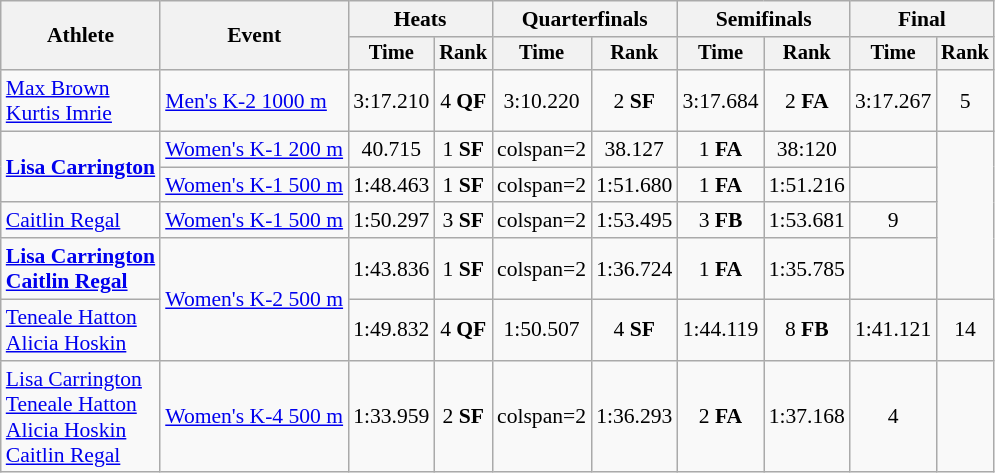<table class=wikitable style=font-size:90%>
<tr>
<th rowspan=2>Athlete</th>
<th rowspan=2>Event</th>
<th colspan=2>Heats</th>
<th colspan=2>Quarterfinals</th>
<th colspan=2>Semifinals</th>
<th colspan=2>Final</th>
</tr>
<tr style=font-size:95%>
<th>Time</th>
<th>Rank</th>
<th>Time</th>
<th>Rank</th>
<th>Time</th>
<th>Rank</th>
<th>Time</th>
<th>Rank</th>
</tr>
<tr align=center>
<td align=left><a href='#'>Max Brown</a><br><a href='#'>Kurtis Imrie</a></td>
<td align=left><a href='#'>Men's K-2 1000 m</a></td>
<td>3:17.210</td>
<td>4 <strong>QF</strong></td>
<td>3:10.220</td>
<td>2 <strong>SF</strong></td>
<td>3:17.684</td>
<td>2 <strong>FA</strong></td>
<td>3:17.267</td>
<td>5</td>
</tr>
<tr align=center>
<td align=left rowspan=2><strong><a href='#'>Lisa Carrington</a></strong></td>
<td align=left><a href='#'>Women's K-1 200 m</a></td>
<td>40.715</td>
<td>1 <strong>SF</strong></td>
<td>colspan=2 </td>
<td>38.127 <strong></strong></td>
<td>1 <strong>FA</strong></td>
<td>38:120 <strong></strong></td>
<td></td>
</tr>
<tr align=center>
<td align=left><a href='#'>Women's K-1 500 m</a></td>
<td>1:48.463</td>
<td>1 <strong>SF</strong></td>
<td>colspan=2 </td>
<td>1:51.680</td>
<td>1 <strong>FA</strong></td>
<td>1:51.216</td>
<td></td>
</tr>
<tr align=center>
<td align=left><a href='#'>Caitlin Regal</a></td>
<td align=left><a href='#'>Women's K-1 500 m</a></td>
<td>1:50.297</td>
<td>3 <strong>SF</strong></td>
<td>colspan=2 </td>
<td>1:53.495</td>
<td>3 <strong>FB</strong></td>
<td>1:53.681</td>
<td>9</td>
</tr>
<tr align=center>
<td align=left><strong><a href='#'>Lisa Carrington</a><br><a href='#'>Caitlin Regal</a></strong></td>
<td align=left rowspan=2><a href='#'>Women's K-2 500 m</a></td>
<td>1:43.836</td>
<td>1 <strong>SF</strong></td>
<td>colspan=2 </td>
<td>1:36.724 <strong></strong></td>
<td>1 <strong>FA</strong></td>
<td>1:35.785 <strong></strong></td>
<td></td>
</tr>
<tr align=center>
<td align=left><a href='#'>Teneale Hatton</a><br><a href='#'>Alicia Hoskin</a></td>
<td>1:49.832</td>
<td>4 <strong>QF</strong></td>
<td>1:50.507</td>
<td>4 <strong>SF</strong></td>
<td>1:44.119</td>
<td>8 <strong>FB</strong></td>
<td>1:41.121</td>
<td>14</td>
</tr>
<tr align=center>
<td align=left><a href='#'>Lisa Carrington</a><br><a href='#'>Teneale Hatton</a><br><a href='#'>Alicia Hoskin</a><br><a href='#'>Caitlin Regal</a></td>
<td align=left><a href='#'>Women's K-4 500 m</a></td>
<td>1:33.959</td>
<td>2 <strong>SF</strong></td>
<td>colspan=2 </td>
<td>1:36.293</td>
<td>2 <strong>FA</strong></td>
<td>1:37.168</td>
<td>4</td>
</tr>
</table>
